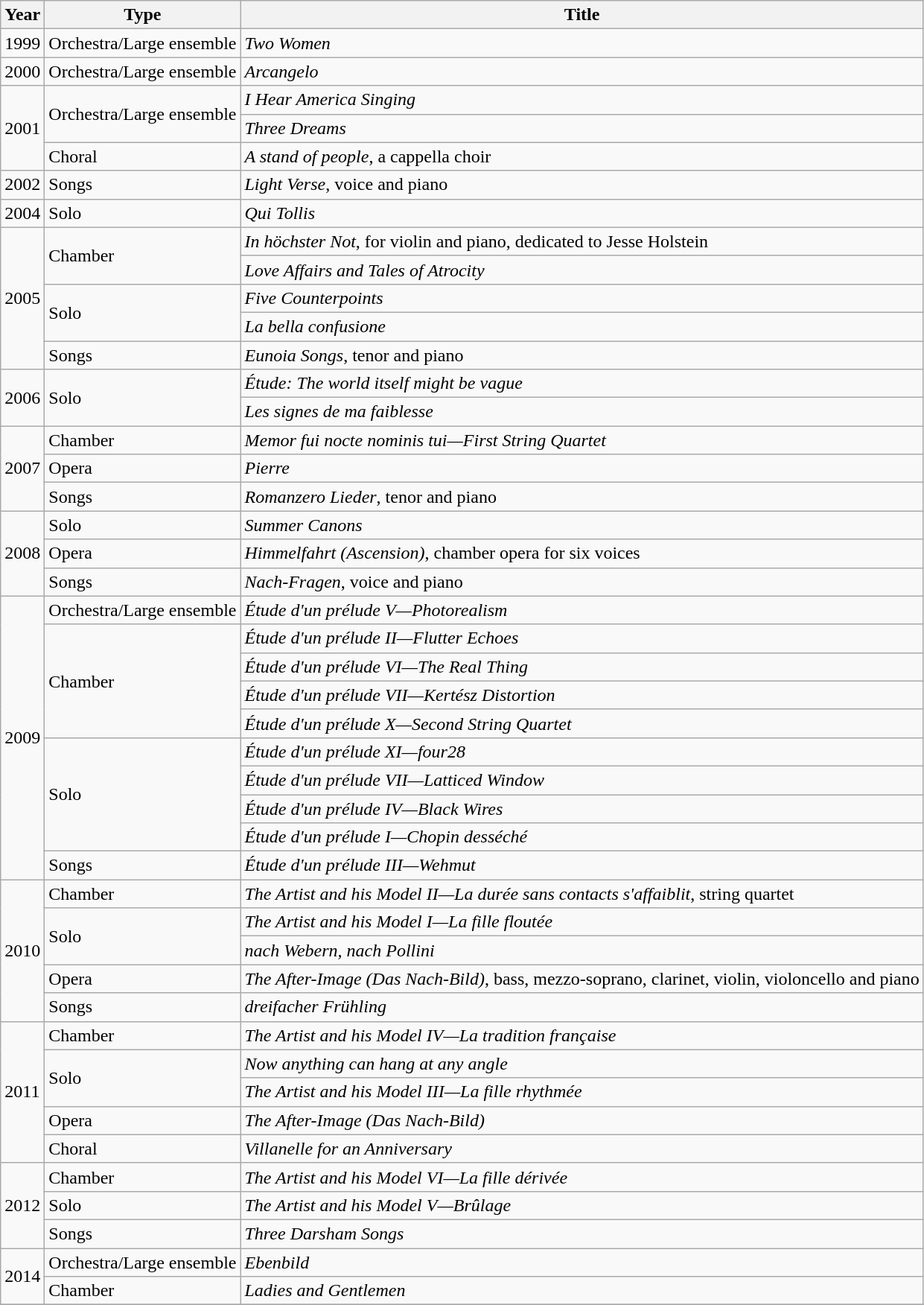<table class="wikitable sortable">
<tr>
<th>Year</th>
<th>Type</th>
<th>Title</th>
</tr>
<tr>
<td>1999</td>
<td>Orchestra/Large ensemble</td>
<td><em>Two Women</em></td>
</tr>
<tr>
<td>2000</td>
<td>Orchestra/Large ensemble</td>
<td><em>Arcangelo</em></td>
</tr>
<tr>
<td rowspan="3">2001</td>
<td rowspan="2">Orchestra/Large ensemble</td>
<td><em>I Hear America Singing</em></td>
</tr>
<tr>
<td><em>Three Dreams</em></td>
</tr>
<tr>
<td>Choral</td>
<td><em>A stand of people</em>, a cappella choir</td>
</tr>
<tr>
<td>2002</td>
<td>Songs</td>
<td><em>Light Verse</em>, voice and piano</td>
</tr>
<tr>
<td>2004</td>
<td>Solo</td>
<td><em>Qui Tollis</em></td>
</tr>
<tr>
<td rowspan="5">2005</td>
<td rowspan="2">Chamber</td>
<td><em>In höchster Not</em>, for violin and piano, dedicated to Jesse Holstein</td>
</tr>
<tr>
<td><em>Love Affairs and Tales of Atrocity</em></td>
</tr>
<tr>
<td rowspan="2">Solo</td>
<td><em>Five Counterpoints</em></td>
</tr>
<tr>
<td><em>La bella confusione</em></td>
</tr>
<tr>
<td>Songs</td>
<td><em>Eunoia Songs</em>, tenor and piano</td>
</tr>
<tr>
<td rowspan="2">2006</td>
<td rowspan="2">Solo</td>
<td><em>Étude: The world itself might be vague</em></td>
</tr>
<tr>
<td><em>Les signes de ma faiblesse</em></td>
</tr>
<tr>
<td rowspan="3">2007</td>
<td>Chamber</td>
<td><em>Memor fui nocte nominis tui—First String Quartet</em></td>
</tr>
<tr>
<td>Opera</td>
<td><em>Pierre</em></td>
</tr>
<tr>
<td>Songs</td>
<td><em>Romanzero Lieder</em>, tenor and piano</td>
</tr>
<tr>
<td rowspan="3">2008</td>
<td>Solo</td>
<td><em>Summer Canons</em></td>
</tr>
<tr>
<td>Opera</td>
<td><em>Himmelfahrt (Ascension)</em>, chamber opera for six voices</td>
</tr>
<tr>
<td>Songs</td>
<td><em>Nach-Fragen</em>, voice and piano</td>
</tr>
<tr>
<td rowspan="10">2009</td>
<td>Orchestra/Large ensemble</td>
<td><em>Étude d'un prélude V—Photorealism</em></td>
</tr>
<tr>
<td rowspan="4">Chamber</td>
<td><em>Étude d'un prélude II—Flutter Echoes</em></td>
</tr>
<tr>
<td><em>Étude d'un prélude VI—The Real Thing</em></td>
</tr>
<tr>
<td><em>Étude d'un prélude VII—Kertész Distortion</em></td>
</tr>
<tr>
<td><em>Étude d'un prélude X—Second String Quartet</em></td>
</tr>
<tr>
<td rowspan="4">Solo</td>
<td><em>Étude d'un prélude XI—four28</em></td>
</tr>
<tr>
<td><em>Étude d'un prélude VII—Latticed Window</em></td>
</tr>
<tr>
<td><em>Étude d'un prélude IV—Black Wires</em></td>
</tr>
<tr>
<td><em>Étude d'un prélude I—Chopin desséché</em></td>
</tr>
<tr>
<td>Songs</td>
<td><em>Étude d'un prélude III—Wehmut</em></td>
</tr>
<tr>
<td rowspan="5">2010</td>
<td>Chamber</td>
<td><em>The Artist and his Model II—La durée sans contacts s'affaiblit</em>, string quartet</td>
</tr>
<tr>
<td rowspan="2">Solo</td>
<td><em>The Artist and his Model I—La fille floutée</em></td>
</tr>
<tr>
<td><em>nach Webern, nach Pollini</em></td>
</tr>
<tr>
<td>Opera</td>
<td><em>The After-Image (Das Nach-Bild)</em>, bass, mezzo-soprano, clarinet, violin, violoncello and piano</td>
</tr>
<tr>
<td>Songs</td>
<td><em>dreifacher Frühling</em></td>
</tr>
<tr>
<td rowspan="5">2011</td>
<td>Chamber</td>
<td><em>The Artist and his Model IV—La tradition française</em></td>
</tr>
<tr>
<td rowspan="2">Solo</td>
<td><em>Now anything can hang at any angle</em></td>
</tr>
<tr>
<td><em>The Artist and his Model III—La fille rhythmée</em></td>
</tr>
<tr>
<td>Opera</td>
<td><em>The After-Image (Das Nach-Bild)</em></td>
</tr>
<tr>
<td>Choral</td>
<td><em>Villanelle for an Anniversary</em></td>
</tr>
<tr>
<td rowspan="3">2012</td>
<td>Chamber</td>
<td><em>The Artist and his Model VI—La fille dérivée</em></td>
</tr>
<tr>
<td>Solo</td>
<td><em>The Artist and his Model V—Brûlage</em></td>
</tr>
<tr>
<td>Songs</td>
<td><em>Three Darsham Songs</em></td>
</tr>
<tr>
<td rowspan="2">2014</td>
<td>Orchestra/Large ensemble</td>
<td><em>Ebenbild</em></td>
</tr>
<tr>
<td>Chamber</td>
<td><em>Ladies and Gentlemen</em></td>
</tr>
<tr>
</tr>
</table>
